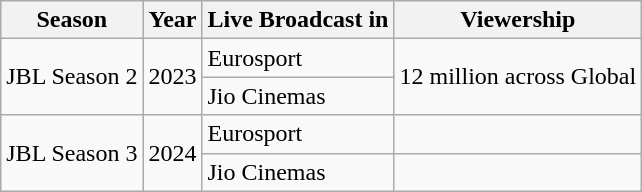<table class="wikitable">
<tr>
<th><strong>Season</strong></th>
<th><strong>Year</strong></th>
<th><strong>Live Broadcast in</strong></th>
<th><strong>Viewership</strong></th>
</tr>
<tr>
<td rowspan="2">JBL Season 2</td>
<td rowspan="2">2023</td>
<td>Eurosport</td>
<td rowspan="2">12 million across Global</td>
</tr>
<tr>
<td>Jio Cinemas</td>
</tr>
<tr>
<td rowspan="2">JBL Season 3</td>
<td rowspan="2">2024</td>
<td>Eurosport</td>
<td></td>
</tr>
<tr>
<td>Jio Cinemas</td>
<td></td>
</tr>
</table>
